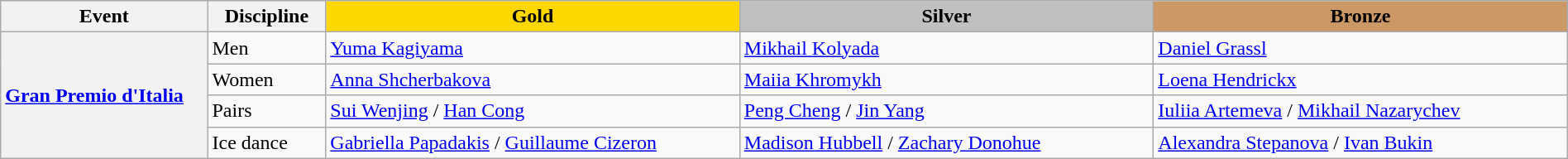<table class="wikitable unsortable" style="text-align:left; width:100%;">
<tr>
<th scope="col" style="width:10%">Event</th>
<th scope="col" style="width:5%">Discipline</th>
<td scope="col" style="text-align:center; width:20%; background:gold"><strong>Gold</strong></td>
<td scope="col" style="text-align:center; width:20%; background:silver"><strong>Silver</strong></td>
<td scope="col" style="text-align:center; width:20%; background:#c96"><strong>Bronze</strong></td>
</tr>
<tr>
<th scope="row" style="text-align:left" rowspan="4"> <a href='#'>Gran Premio d'Italia</a></th>
<td>Men</td>
<td> <a href='#'>Yuma Kagiyama</a></td>
<td> <a href='#'>Mikhail Kolyada</a></td>
<td> <a href='#'>Daniel Grassl</a></td>
</tr>
<tr>
<td>Women</td>
<td> <a href='#'>Anna Shcherbakova</a></td>
<td> <a href='#'>Maiia Khromykh</a></td>
<td> <a href='#'>Loena Hendrickx</a></td>
</tr>
<tr>
<td>Pairs</td>
<td> <a href='#'>Sui Wenjing</a> / <a href='#'>Han Cong</a></td>
<td> <a href='#'>Peng Cheng</a> / <a href='#'>Jin Yang</a></td>
<td> <a href='#'>Iuliia Artemeva</a> / <a href='#'>Mikhail Nazarychev</a></td>
</tr>
<tr>
<td>Ice dance</td>
<td> <a href='#'>Gabriella Papadakis</a> / <a href='#'>Guillaume Cizeron</a></td>
<td> <a href='#'>Madison Hubbell</a> / <a href='#'>Zachary Donohue</a></td>
<td> <a href='#'>Alexandra Stepanova</a> / <a href='#'>Ivan Bukin</a></td>
</tr>
</table>
